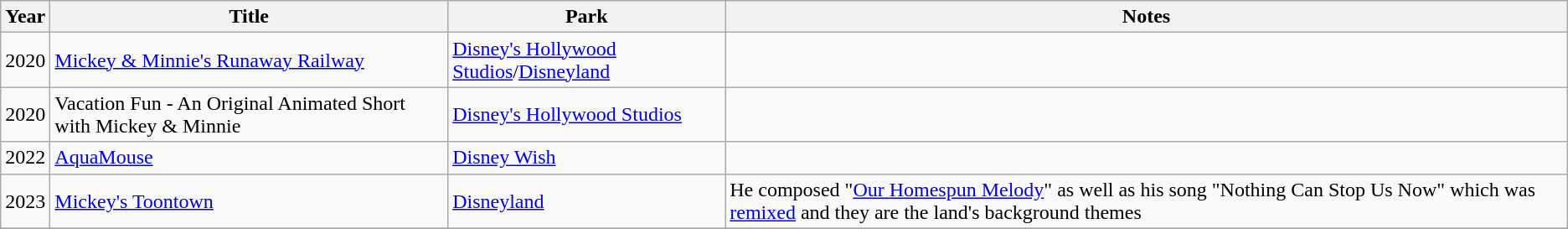<table class="wikitable sortable">
<tr>
<th>Year</th>
<th>Title</th>
<th>Park</th>
<th>Notes</th>
</tr>
<tr>
<td>2020</td>
<td><a href='#'>Mickey & Minnie's Runaway Railway</a></td>
<td><a href='#'>Disney's Hollywood Studios</a>/<a href='#'>Disneyland</a></td>
<td></td>
</tr>
<tr>
<td>2020</td>
<td>Vacation Fun - An Original Animated Short with Mickey & Minnie</td>
<td><a href='#'>Disney's Hollywood Studios</a></td>
<td></td>
</tr>
<tr>
<td>2022</td>
<td><a href='#'>AquaMouse</a></td>
<td><a href='#'>Disney Wish</a></td>
<td></td>
</tr>
<tr>
<td>2023</td>
<td><a href='#'>Mickey's Toontown</a></td>
<td><a href='#'>Disneyland</a></td>
<td>He composed "<a href='#'>Our Homespun Melody</a>" as well as his song "Nothing Can Stop Us Now" which was <a href='#'>remixed</a> and they are the land's background themes</td>
</tr>
<tr>
</tr>
</table>
